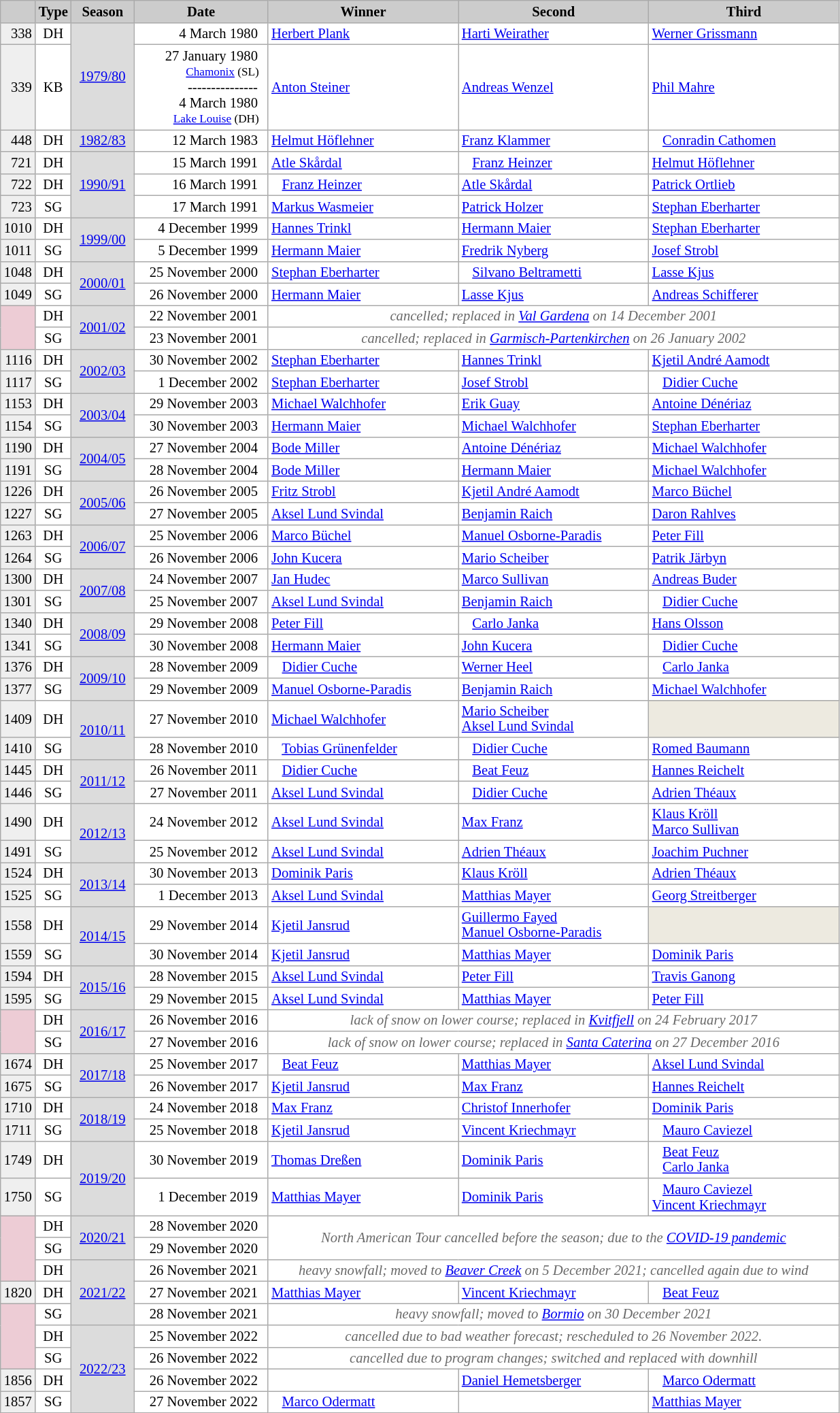<table class="wikitable plainrowheaders" style="background:#fff; font-size:86%; line-height:15px; border:grey solid 1px; border-collapse:collapse;">
<tr style="background:#ccc; text-align:center;">
<th style="background-color: #ccc;" width="23"></th>
<th style="background-color: #ccc;" width="25">Type</th>
<th style="background-color: #ccc;" width="55">Season</th>
<th style="background-color: #ccc;" width="125">Date</th>
<th style="background:#ccc;" width="180">Winner</th>
<th style="background:#ccc;" width="180">Second</th>
<th style="background:#ccc;" width="180">Third</th>
</tr>
<tr>
<td align=right bgcolor="#EFEFEF">338</td>
<td align=center>DH</td>
<td bgcolor=gainsboro align=center rowspan=2><a href='#'>1979/80</a></td>
<td align=right>4 March 1980  </td>
<td> <a href='#'>Herbert Plank</a></td>
<td> <a href='#'>Harti Weirather</a></td>
<td> <a href='#'>Werner Grissmann</a></td>
</tr>
<tr>
<td align=right bgcolor="#EFEFEF">339</td>
<td align=center>KB</td>
<td align=right>27 January 1980  <br><small><a href='#'>Chamonix</a> (SL)  </small><br>---------------  <br>4 March 1980  <br><small><a href='#'>Lake Louise</a> (DH)  </small></td>
<td> <a href='#'>Anton Steiner</a></td>
<td> <a href='#'>Andreas Wenzel</a></td>
<td> <a href='#'>Phil Mahre</a></td>
</tr>
<tr>
<td align=right bgcolor="#EFEFEF">448</td>
<td align=center>DH</td>
<td bgcolor=gainsboro align=center><a href='#'>1982/83</a></td>
<td align=right>12 March 1983  </td>
<td> <a href='#'>Helmut Höflehner</a></td>
<td> <a href='#'>Franz Klammer</a></td>
<td>   <a href='#'>Conradin Cathomen</a></td>
</tr>
<tr>
<td align=right bgcolor="#EFEFEF">721</td>
<td align=center>DH</td>
<td bgcolor=gainsboro align=center rowspan=3><a href='#'>1990/91</a></td>
<td align=right>15 March 1991  </td>
<td> <a href='#'>Atle Skårdal</a></td>
<td>   <a href='#'>Franz Heinzer</a></td>
<td> <a href='#'>Helmut Höflehner</a></td>
</tr>
<tr>
<td align=right bgcolor="#EFEFEF">722</td>
<td align=center>DH</td>
<td align=right>16 March 1991  </td>
<td>   <a href='#'>Franz Heinzer</a></td>
<td> <a href='#'>Atle Skårdal</a></td>
<td> <a href='#'>Patrick Ortlieb</a></td>
</tr>
<tr>
<td align=right bgcolor="#EFEFEF">723</td>
<td align=center>SG</td>
<td align=right>17 March 1991  </td>
<td> <a href='#'>Markus Wasmeier</a></td>
<td> <a href='#'>Patrick Holzer</a></td>
<td> <a href='#'>Stephan Eberharter</a></td>
</tr>
<tr>
<td align=right bgcolor="#EFEFEF">1010</td>
<td align=center>DH</td>
<td bgcolor=gainsboro align=center rowspan=2><a href='#'>1999/00</a></td>
<td align=right>4 December 1999  </td>
<td> <a href='#'>Hannes Trinkl</a></td>
<td> <a href='#'>Hermann Maier</a></td>
<td> <a href='#'>Stephan Eberharter</a></td>
</tr>
<tr>
<td align=right bgcolor="#EFEFEF">1011</td>
<td align=center>SG</td>
<td align=right>5 December 1999  </td>
<td> <a href='#'>Hermann Maier</a></td>
<td> <a href='#'>Fredrik Nyberg</a></td>
<td> <a href='#'>Josef Strobl</a></td>
</tr>
<tr>
<td align=right bgcolor="#EFEFEF">1048</td>
<td align=center>DH</td>
<td bgcolor=gainsboro align=center rowspan=2><a href='#'>2000/01</a></td>
<td align=right>25 November 2000  </td>
<td> <a href='#'>Stephan Eberharter</a></td>
<td>   <a href='#'>Silvano Beltrametti</a></td>
<td> <a href='#'>Lasse Kjus</a></td>
</tr>
<tr>
<td align=right bgcolor="#EFEFEF">1049</td>
<td align=center>SG</td>
<td align=right>26 November 2000  </td>
<td> <a href='#'>Hermann Maier</a></td>
<td> <a href='#'>Lasse Kjus</a></td>
<td> <a href='#'>Andreas Schifferer</a></td>
</tr>
<tr>
<td bgcolor="EDCCD5" rowspan=2></td>
<td align=center>DH</td>
<td bgcolor=gainsboro align=center rowspan=2><a href='#'>2001/02</a></td>
<td align=right>22 November 2001  </td>
<td colspan=3 align=center style=color:#696969><em>cancelled; replaced in <a href='#'>Val Gardena</a> on 14 December 2001</em></td>
</tr>
<tr>
<td align=center>SG</td>
<td align=right>23 November 2001  </td>
<td colspan=3 align=center style=color:#696969><em>cancelled; replaced in <a href='#'>Garmisch-Partenkirchen</a> on 26 January 2002</em></td>
</tr>
<tr>
<td align=right bgcolor="#EFEFEF">1116</td>
<td align=center>DH</td>
<td bgcolor=gainsboro align=center rowspan=2><a href='#'>2002/03</a></td>
<td align=right>30 November 2002  </td>
<td> <a href='#'>Stephan Eberharter</a></td>
<td> <a href='#'>Hannes Trinkl</a></td>
<td> <a href='#'>Kjetil André Aamodt</a></td>
</tr>
<tr>
<td align=right bgcolor="#EFEFEF">1117</td>
<td align=center>SG</td>
<td align=right>1 December 2002  </td>
<td> <a href='#'>Stephan Eberharter</a></td>
<td> <a href='#'>Josef Strobl</a></td>
<td>   <a href='#'>Didier Cuche</a></td>
</tr>
<tr>
<td align=right bgcolor="#EFEFEF">1153</td>
<td align=center>DH</td>
<td bgcolor=gainsboro align=center rowspan=2><a href='#'>2003/04</a></td>
<td align=right>29 November 2003  </td>
<td> <a href='#'>Michael Walchhofer</a></td>
<td> <a href='#'>Erik Guay</a></td>
<td> <a href='#'>Antoine Dénériaz</a></td>
</tr>
<tr>
<td align=right bgcolor="#EFEFEF">1154</td>
<td align=center>SG</td>
<td align=right>30 November 2003  </td>
<td> <a href='#'>Hermann Maier</a></td>
<td> <a href='#'>Michael Walchhofer</a></td>
<td> <a href='#'>Stephan Eberharter</a></td>
</tr>
<tr>
<td align=right bgcolor="#EFEFEF">1190</td>
<td align=center>DH</td>
<td bgcolor=gainsboro align=center rowspan=2><a href='#'>2004/05</a></td>
<td align=right>27 November 2004  </td>
<td> <a href='#'>Bode Miller</a></td>
<td> <a href='#'>Antoine Dénériaz</a></td>
<td> <a href='#'>Michael Walchhofer</a></td>
</tr>
<tr>
<td align=right bgcolor="#EFEFEF">1191</td>
<td align=center>SG</td>
<td align=right>28 November 2004  </td>
<td> <a href='#'>Bode Miller</a></td>
<td> <a href='#'>Hermann Maier</a></td>
<td> <a href='#'>Michael Walchhofer</a></td>
</tr>
<tr>
<td align=right bgcolor="#EFEFEF">1226</td>
<td align=center>DH</td>
<td bgcolor=gainsboro align=center rowspan=2><a href='#'>2005/06</a></td>
<td align=right>26 November 2005  </td>
<td> <a href='#'>Fritz Strobl</a></td>
<td> <a href='#'>Kjetil André Aamodt</a></td>
<td> <a href='#'>Marco Büchel</a></td>
</tr>
<tr>
<td align=right bgcolor="#EFEFEF">1227</td>
<td align=center>SG</td>
<td align=right>27 November 2005  </td>
<td> <a href='#'>Aksel Lund Svindal</a></td>
<td> <a href='#'>Benjamin Raich</a></td>
<td> <a href='#'>Daron Rahlves</a></td>
</tr>
<tr>
<td align=right bgcolor="#EFEFEF">1263</td>
<td align=center>DH</td>
<td bgcolor=gainsboro align=center rowspan=2><a href='#'>2006/07</a></td>
<td align=right>25 November 2006  </td>
<td> <a href='#'>Marco Büchel</a></td>
<td> <a href='#'>Manuel Osborne-Paradis</a></td>
<td> <a href='#'>Peter Fill</a></td>
</tr>
<tr>
<td align=right bgcolor="#EFEFEF">1264</td>
<td align=center>SG</td>
<td align=right>26 November 2006  </td>
<td> <a href='#'>John Kucera</a></td>
<td> <a href='#'>Mario Scheiber</a></td>
<td> <a href='#'>Patrik Järbyn</a></td>
</tr>
<tr>
<td align=right bgcolor="#EFEFEF">1300</td>
<td align=center>DH</td>
<td bgcolor=gainsboro align=center rowspan=2><a href='#'>2007/08</a></td>
<td align=right>24 November 2007  </td>
<td> <a href='#'>Jan Hudec</a></td>
<td> <a href='#'>Marco Sullivan</a></td>
<td> <a href='#'>Andreas Buder</a></td>
</tr>
<tr>
<td align=right bgcolor="#EFEFEF">1301</td>
<td align=center>SG</td>
<td align=right>25 November 2007  </td>
<td> <a href='#'>Aksel Lund Svindal</a></td>
<td> <a href='#'>Benjamin Raich</a></td>
<td>   <a href='#'>Didier Cuche</a></td>
</tr>
<tr>
<td align=right bgcolor="#EFEFEF">1340</td>
<td align=center>DH</td>
<td bgcolor=gainsboro align=center rowspan=2><a href='#'>2008/09</a></td>
<td align=right>29 November 2008  </td>
<td> <a href='#'>Peter Fill</a></td>
<td>   <a href='#'>Carlo Janka</a></td>
<td> <a href='#'>Hans Olsson</a></td>
</tr>
<tr>
<td align=right bgcolor="#EFEFEF">1341</td>
<td align=center>SG</td>
<td align=right>30 November 2008  </td>
<td> <a href='#'>Hermann Maier</a></td>
<td> <a href='#'>John Kucera</a></td>
<td>   <a href='#'>Didier Cuche</a></td>
</tr>
<tr>
<td align=right bgcolor="#EFEFEF">1376</td>
<td align=center>DH</td>
<td bgcolor=gainsboro align=center rowspan=2><a href='#'>2009/10</a></td>
<td align=right>28 November 2009  </td>
<td>   <a href='#'>Didier Cuche</a></td>
<td> <a href='#'>Werner Heel</a></td>
<td>   <a href='#'>Carlo Janka</a></td>
</tr>
<tr>
<td align=right bgcolor="#EFEFEF">1377</td>
<td align=center>SG</td>
<td align=right>29 November 2009  </td>
<td> <a href='#'>Manuel Osborne-Paradis</a></td>
<td> <a href='#'>Benjamin Raich</a></td>
<td> <a href='#'>Michael Walchhofer</a></td>
</tr>
<tr>
<td align=right bgcolor="#EFEFEF">1409</td>
<td align=center>DH</td>
<td bgcolor=gainsboro align=center rowspan=2><a href='#'>2010/11</a></td>
<td align=right>27 November 2010  </td>
<td> <a href='#'>Michael Walchhofer</a></td>
<td> <a href='#'>Mario Scheiber</a><br> <a href='#'>Aksel Lund Svindal</a></td>
<td bgcolor="EDEAE0"></td>
</tr>
<tr>
<td align=right bgcolor="#EFEFEF">1410</td>
<td align=center>SG</td>
<td align=right>28 November 2010  </td>
<td>   <a href='#'>Tobias Grünenfelder</a></td>
<td>   <a href='#'>Didier Cuche</a></td>
<td> <a href='#'>Romed Baumann</a></td>
</tr>
<tr>
<td align=right bgcolor="#EFEFEF">1445</td>
<td align=center>DH</td>
<td bgcolor=gainsboro align=center rowspan=2><a href='#'>2011/12</a></td>
<td align=right>26 November 2011  </td>
<td>   <a href='#'>Didier Cuche</a></td>
<td>   <a href='#'>Beat Feuz</a></td>
<td> <a href='#'>Hannes Reichelt</a></td>
</tr>
<tr>
<td align=right bgcolor="#EFEFEF">1446</td>
<td align=center>SG</td>
<td align=right>27 November 2011  </td>
<td> <a href='#'>Aksel Lund Svindal</a></td>
<td>   <a href='#'>Didier Cuche</a></td>
<td> <a href='#'>Adrien Théaux</a></td>
</tr>
<tr>
<td align=right bgcolor="#EFEFEF">1490</td>
<td align=center>DH</td>
<td bgcolor=gainsboro align=center rowspan=2><a href='#'>2012/13</a></td>
<td align=right>24 November 2012  </td>
<td> <a href='#'>Aksel Lund Svindal</a></td>
<td> <a href='#'>Max Franz</a></td>
<td> <a href='#'>Klaus Kröll</a><br> <a href='#'>Marco Sullivan</a></td>
</tr>
<tr>
<td align=right bgcolor="#EFEFEF">1491</td>
<td align=center>SG</td>
<td align=right>25 November 2012  </td>
<td> <a href='#'>Aksel Lund Svindal</a></td>
<td> <a href='#'>Adrien Théaux</a></td>
<td> <a href='#'>Joachim Puchner</a></td>
</tr>
<tr>
<td align=right bgcolor="#EFEFEF">1524</td>
<td align=center>DH</td>
<td bgcolor=gainsboro align=center rowspan=2><a href='#'>2013/14</a></td>
<td align=right>30 November 2013  </td>
<td> <a href='#'>Dominik Paris</a></td>
<td> <a href='#'>Klaus Kröll</a></td>
<td> <a href='#'>Adrien Théaux</a></td>
</tr>
<tr>
<td align=right bgcolor="#EFEFEF">1525</td>
<td align=center>SG</td>
<td align=right>1 December 2013  </td>
<td> <a href='#'>Aksel Lund Svindal</a></td>
<td> <a href='#'>Matthias Mayer</a></td>
<td> <a href='#'>Georg Streitberger</a></td>
</tr>
<tr>
<td align=right bgcolor="#EFEFEF">1558</td>
<td align=center>DH</td>
<td bgcolor=gainsboro align=center rowspan=2><a href='#'>2014/15</a></td>
<td align=right>29 November 2014  </td>
<td> <a href='#'>Kjetil Jansrud</a></td>
<td> <a href='#'>Guillermo Fayed</a><br> <a href='#'>Manuel Osborne-Paradis</a></td>
<td bgcolor="EDEAE0"></td>
</tr>
<tr>
<td align=right bgcolor="#EFEFEF">1559</td>
<td align=center>SG</td>
<td align=right>30 November 2014  </td>
<td> <a href='#'>Kjetil Jansrud</a></td>
<td> <a href='#'>Matthias Mayer</a></td>
<td> <a href='#'>Dominik Paris</a></td>
</tr>
<tr>
<td align=right bgcolor="#EFEFEF">1594</td>
<td align=center>DH</td>
<td bgcolor=gainsboro align=center rowspan=2><a href='#'>2015/16</a></td>
<td align=right>28 November 2015  </td>
<td> <a href='#'>Aksel Lund Svindal</a></td>
<td> <a href='#'>Peter Fill</a></td>
<td> <a href='#'>Travis Ganong</a></td>
</tr>
<tr>
<td align=right bgcolor="#EFEFEF">1595</td>
<td align=center>SG</td>
<td align=right>29 November 2015  </td>
<td> <a href='#'>Aksel Lund Svindal</a></td>
<td> <a href='#'>Matthias Mayer</a></td>
<td> <a href='#'>Peter Fill</a></td>
</tr>
<tr>
<td bgcolor="EDCCD5" rowspan=2></td>
<td align=center>DH</td>
<td bgcolor=gainsboro align=center rowspan=2><a href='#'>2016/17</a></td>
<td align=right>26 November 2016  </td>
<td colspan=3 align=center style=color:#696969><em>lack of snow on lower course; replaced in <a href='#'>Kvitfjell</a> on 24 February 2017</em></td>
</tr>
<tr>
<td align=center>SG</td>
<td align=right>27 November 2016  </td>
<td colspan=3 align=center style=color:#696969><em>lack of snow on lower course; replaced in <a href='#'>Santa Caterina</a> on 27 December 2016</em></td>
</tr>
<tr>
<td align=right bgcolor="#EFEFEF">1674</td>
<td align=center>DH</td>
<td bgcolor=gainsboro align=center rowspan=2><a href='#'>2017/18</a></td>
<td align=right>25 November 2017  </td>
<td>   <a href='#'>Beat Feuz</a></td>
<td> <a href='#'>Matthias Mayer</a></td>
<td> <a href='#'>Aksel Lund Svindal</a></td>
</tr>
<tr>
<td align=right bgcolor="#EFEFEF">1675</td>
<td align=center>SG</td>
<td align=right>26 November 2017  </td>
<td> <a href='#'>Kjetil Jansrud</a></td>
<td> <a href='#'>Max Franz</a></td>
<td> <a href='#'>Hannes Reichelt</a></td>
</tr>
<tr>
<td align=right bgcolor="#EFEFEF">1710</td>
<td align=center>DH</td>
<td bgcolor=gainsboro align=center rowspan=2><a href='#'>2018/19</a></td>
<td align=right>24 November 2018  </td>
<td> <a href='#'>Max Franz</a></td>
<td> <a href='#'>Christof Innerhofer</a></td>
<td> <a href='#'>Dominik Paris</a></td>
</tr>
<tr>
<td align=right bgcolor="#EFEFEF">1711</td>
<td align=center>SG</td>
<td align=right>25 November 2018  </td>
<td> <a href='#'>Kjetil Jansrud</a></td>
<td> <a href='#'>Vincent Kriechmayr</a></td>
<td>   <a href='#'>Mauro Caviezel</a></td>
</tr>
<tr>
<td align=right bgcolor="#EFEFEF">1749</td>
<td align=center>DH</td>
<td bgcolor=gainsboro align=center rowspan=2><a href='#'>2019/20</a></td>
<td align=right>30 November 2019  </td>
<td> <a href='#'>Thomas Dreßen</a></td>
<td> <a href='#'>Dominik Paris</a></td>
<td>   <a href='#'>Beat Feuz</a><br>   <a href='#'>Carlo Janka</a></td>
</tr>
<tr>
<td align=right bgcolor="#EFEFEF">1750</td>
<td align=center>SG</td>
<td align=right>1 December 2019  </td>
<td> <a href='#'>Matthias Mayer</a></td>
<td> <a href='#'>Dominik Paris</a></td>
<td>   <a href='#'>Mauro Caviezel</a><br> <a href='#'>Vincent Kriechmayr</a></td>
</tr>
<tr>
<td bgcolor="EDCCD5" rowspan=3></td>
<td align=center>DH</td>
<td bgcolor=gainsboro align=center rowspan=2><a href='#'>2020/21</a></td>
<td align=right>28 November 2020  </td>
<td colspan=3 rowspan=2 align=center style=color:#696969><em>North American Tour cancelled before the season; due to the <a href='#'>COVID-19 pandemic</a></em></td>
</tr>
<tr>
<td align=center>SG</td>
<td align=right>29 November 2020  </td>
</tr>
<tr>
<td align=center>DH</td>
<td bgcolor=gainsboro align=center rowspan=3><a href='#'>2021/22</a></td>
<td align=right>26 November 2021  </td>
<td colspan=3 align=center style=color:#696969><em>heavy snowfall; moved to <a href='#'>Beaver Creek</a> on 5 December 2021; cancelled again due to wind</em></td>
</tr>
<tr>
<td align=right bgcolor="#EFEFEF">1820</td>
<td align=center>DH</td>
<td align=right>27 November 2021  </td>
<td> <a href='#'>Matthias Mayer</a></td>
<td> <a href='#'>Vincent Kriechmayr</a></td>
<td>   <a href='#'>Beat Feuz</a></td>
</tr>
<tr>
<td bgcolor="EDCCD5" rowspan=3></td>
<td align=center>SG</td>
<td align=right>28 November 2021  </td>
<td colspan=3 align=center style=color:#696969><em>heavy snowfall; moved to <a href='#'>Bormio</a> on 30 December 2021</em></td>
</tr>
<tr>
<td align=center>DH</td>
<td bgcolor=gainsboro align=center rowspan=4><a href='#'>2022/23</a></td>
<td align=right>25 November 2022  </td>
<td colspan=3 align=center style=color:#696969><em>cancelled due to bad weather forecast; rescheduled to 26 November 2022.</em></td>
</tr>
<tr>
<td align=center>SG</td>
<td align=right>26 November 2022  </td>
<td colspan=3 align=center style=color:#696969><em>cancelled due to program changes; switched and replaced with downhill</em></td>
</tr>
<tr>
<td align=right bgcolor="#EFEFEF">1856</td>
<td align=center>DH</td>
<td align=right>26 November 2022  </td>
<td></td>
<td> <a href='#'>Daniel Hemetsberger</a></td>
<td>   <a href='#'>Marco Odermatt</a></td>
</tr>
<tr>
<td align=right bgcolor="#EFEFEF">1857</td>
<td align=center>SG</td>
<td align=right>27 November 2022  </td>
<td>   <a href='#'>Marco Odermatt</a></td>
<td></td>
<td> <a href='#'>Matthias Mayer</a></td>
</tr>
</table>
